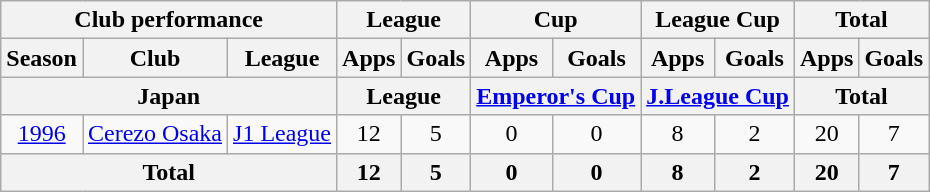<table class="wikitable" style="text-align:center;">
<tr>
<th colspan=3>Club performance</th>
<th colspan=2>League</th>
<th colspan=2>Cup</th>
<th colspan=2>League Cup</th>
<th colspan=2>Total</th>
</tr>
<tr>
<th>Season</th>
<th>Club</th>
<th>League</th>
<th>Apps</th>
<th>Goals</th>
<th>Apps</th>
<th>Goals</th>
<th>Apps</th>
<th>Goals</th>
<th>Apps</th>
<th>Goals</th>
</tr>
<tr>
<th colspan=3>Japan</th>
<th colspan=2>League</th>
<th colspan=2><a href='#'>Emperor's Cup</a></th>
<th colspan=2><a href='#'>J.League Cup</a></th>
<th colspan=2>Total</th>
</tr>
<tr>
<td><a href='#'>1996</a></td>
<td><a href='#'>Cerezo Osaka</a></td>
<td><a href='#'>J1 League</a></td>
<td>12</td>
<td>5</td>
<td>0</td>
<td>0</td>
<td>8</td>
<td>2</td>
<td>20</td>
<td>7</td>
</tr>
<tr>
<th colspan=3>Total</th>
<th>12</th>
<th>5</th>
<th>0</th>
<th>0</th>
<th>8</th>
<th>2</th>
<th>20</th>
<th>7</th>
</tr>
</table>
